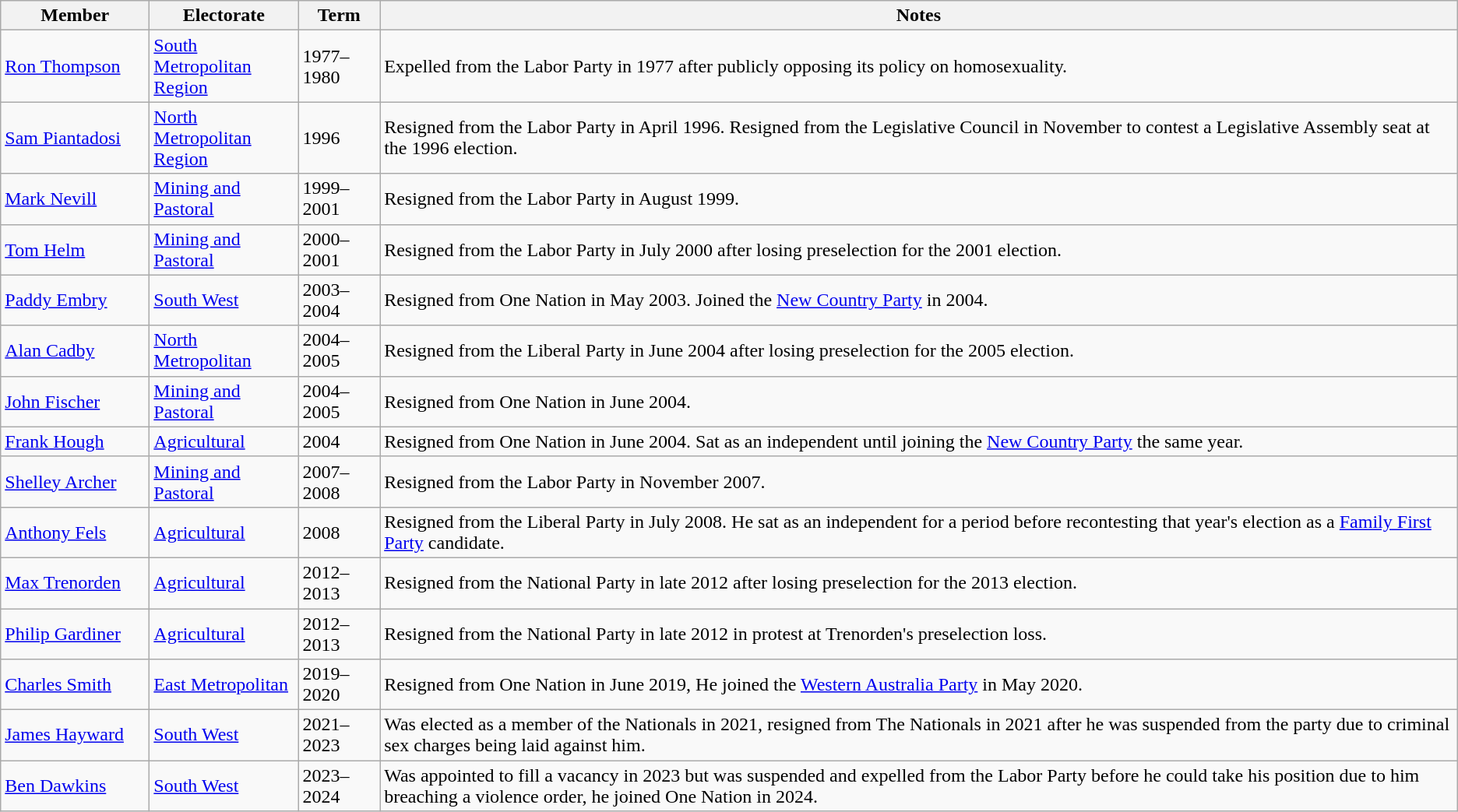<table class="wikitable">
<tr>
<th width=120px>Member</th>
<th width=120px>Electorate</th>
<th>Term</th>
<th>Notes</th>
</tr>
<tr>
<td><a href='#'>Ron Thompson</a></td>
<td><a href='#'>South Metropolitan Region</a></td>
<td>1977–1980</td>
<td>Expelled from the Labor Party in 1977 after publicly opposing its policy on homosexuality.</td>
</tr>
<tr>
<td><a href='#'>Sam Piantadosi</a></td>
<td><a href='#'>North Metropolitan Region</a></td>
<td>1996</td>
<td>Resigned from the Labor Party in April 1996. Resigned from the Legislative Council in November to contest a Legislative Assembly seat at the 1996 election.</td>
</tr>
<tr>
<td><a href='#'>Mark Nevill</a></td>
<td><a href='#'>Mining and Pastoral</a></td>
<td>1999–2001</td>
<td>Resigned from the Labor Party in August 1999.</td>
</tr>
<tr>
<td><a href='#'>Tom Helm</a></td>
<td><a href='#'>Mining and Pastoral</a></td>
<td>2000–2001</td>
<td>Resigned from the Labor Party in July 2000 after losing preselection for the 2001 election.</td>
</tr>
<tr>
<td><a href='#'>Paddy Embry</a></td>
<td><a href='#'>South West</a></td>
<td>2003–2004</td>
<td>Resigned from One Nation in May 2003. Joined the <a href='#'>New Country Party</a> in 2004.</td>
</tr>
<tr>
<td><a href='#'>Alan Cadby</a></td>
<td><a href='#'>North Metropolitan</a></td>
<td>2004–2005</td>
<td>Resigned from the Liberal Party in June 2004 after losing preselection for the 2005 election.</td>
</tr>
<tr>
<td><a href='#'>John Fischer</a></td>
<td><a href='#'>Mining and Pastoral</a></td>
<td>2004–2005</td>
<td>Resigned from One Nation in June 2004.</td>
</tr>
<tr>
<td><a href='#'>Frank Hough</a></td>
<td><a href='#'>Agricultural</a></td>
<td>2004</td>
<td>Resigned from One Nation in June 2004. Sat as an independent until joining the <a href='#'>New Country Party</a> the same year.</td>
</tr>
<tr>
<td><a href='#'>Shelley Archer</a></td>
<td><a href='#'>Mining and Pastoral</a></td>
<td>2007–2008</td>
<td>Resigned from the Labor Party in November 2007.</td>
</tr>
<tr>
<td><a href='#'>Anthony Fels</a></td>
<td><a href='#'>Agricultural</a></td>
<td>2008</td>
<td>Resigned from the Liberal Party in July 2008. He sat as an independent for a period before recontesting that year's election as a <a href='#'>Family First Party</a> candidate.</td>
</tr>
<tr>
<td><a href='#'>Max Trenorden</a></td>
<td><a href='#'>Agricultural</a></td>
<td>2012–2013</td>
<td>Resigned from the National Party in late 2012 after losing preselection for the 2013 election.</td>
</tr>
<tr>
<td><a href='#'>Philip Gardiner</a></td>
<td><a href='#'>Agricultural</a></td>
<td>2012–2013</td>
<td>Resigned from the National Party in late 2012 in protest at Trenorden's preselection loss.</td>
</tr>
<tr>
<td><a href='#'>Charles Smith</a></td>
<td><a href='#'>East Metropolitan</a></td>
<td>2019–2020</td>
<td>Resigned from One Nation in June 2019, He joined the <a href='#'>Western Australia Party</a> in May 2020.</td>
</tr>
<tr>
<td><a href='#'>James Hayward</a></td>
<td><a href='#'>South West</a></td>
<td>2021–2023</td>
<td>Was elected as a member of the Nationals in 2021, resigned from The Nationals in 2021 after he was suspended from the party due to criminal sex charges being laid against him.</td>
</tr>
<tr>
<td><a href='#'>Ben Dawkins</a></td>
<td><a href='#'>South West</a></td>
<td>2023–2024</td>
<td>Was appointed to fill a vacancy in 2023 but was suspended and expelled from the Labor Party before he could take his position due to him breaching a violence order, he joined One Nation in 2024.</td>
</tr>
</table>
